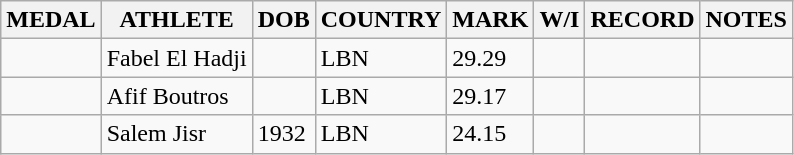<table class="wikitable">
<tr>
<th>MEDAL</th>
<th>ATHLETE</th>
<th>DOB</th>
<th>COUNTRY</th>
<th>MARK</th>
<th>W/I</th>
<th>RECORD</th>
<th>NOTES</th>
</tr>
<tr>
<td></td>
<td>Fabel El Hadji</td>
<td></td>
<td>LBN</td>
<td>29.29</td>
<td></td>
<td></td>
<td></td>
</tr>
<tr>
<td></td>
<td>Afif Boutros</td>
<td></td>
<td>LBN</td>
<td>29.17</td>
<td></td>
<td></td>
<td></td>
</tr>
<tr>
<td></td>
<td>Salem Jisr</td>
<td>1932</td>
<td>LBN</td>
<td>24.15</td>
<td></td>
<td></td>
<td></td>
</tr>
</table>
